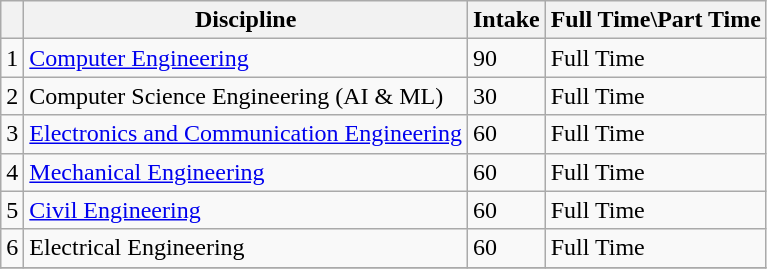<table class="wikitable">
<tr>
<th></th>
<th>Discipline</th>
<th>Intake</th>
<th>Full Time\Part Time</th>
</tr>
<tr>
<td>1</td>
<td><a href='#'>Computer Engineering</a></td>
<td>90</td>
<td>Full Time</td>
</tr>
<tr>
<td>2</td>
<td>Computer Science Engineering (AI & ML)</td>
<td>30</td>
<td>Full Time</td>
</tr>
<tr>
<td>3</td>
<td><a href='#'>Electronics and Communication Engineering</a></td>
<td>60</td>
<td>Full Time</td>
</tr>
<tr>
<td>4</td>
<td><a href='#'>Mechanical Engineering</a></td>
<td>60</td>
<td>Full Time</td>
</tr>
<tr>
<td>5</td>
<td><a href='#'>Civil Engineering</a></td>
<td>60</td>
<td>Full Time</td>
</tr>
<tr>
<td>6</td>
<td>Electrical Engineering</td>
<td>60</td>
<td>Full Time</td>
</tr>
<tr>
</tr>
</table>
